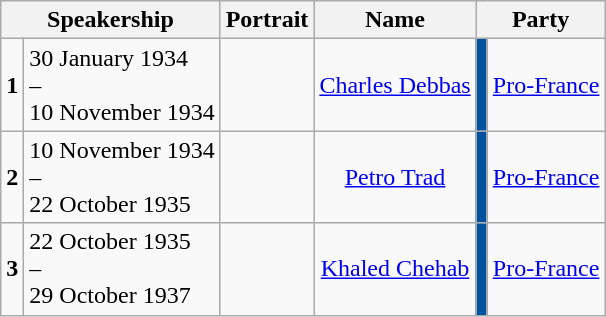<table class="wikitable">
<tr>
<th colspan="2">Speakership</th>
<th>Portrait</th>
<th>Name</th>
<th colspan="2">Party</th>
</tr>
<tr>
<td align="center"><strong>1</strong></td>
<td>30 January 1934<br>–<br>10 November 1934</td>
<td align="center"></td>
<td align="center"><a href='#'>Charles Debbas</a></td>
<td style="background-color:#00529F; color:white;"></td>
<td align="center"><a href='#'>Pro-France</a></td>
</tr>
<tr>
<td><strong>2</strong></td>
<td>10 November 1934<br>–<br>22 October 1935</td>
<td align="center"></td>
<td align="center"><a href='#'>Petro Trad</a></td>
<td style="background-color:#00529F; color:white;"></td>
<td align="center"><a href='#'>Pro-France</a></td>
</tr>
<tr>
<td><strong>3</strong></td>
<td>22 October 1935<br>–<br>29 October 1937</td>
<td align="center"></td>
<td align="center"><a href='#'>Khaled Chehab</a></td>
<td style="background-color:#00529F; color:white;"></td>
<td align="center"><a href='#'>Pro-France</a></td>
</tr>
</table>
